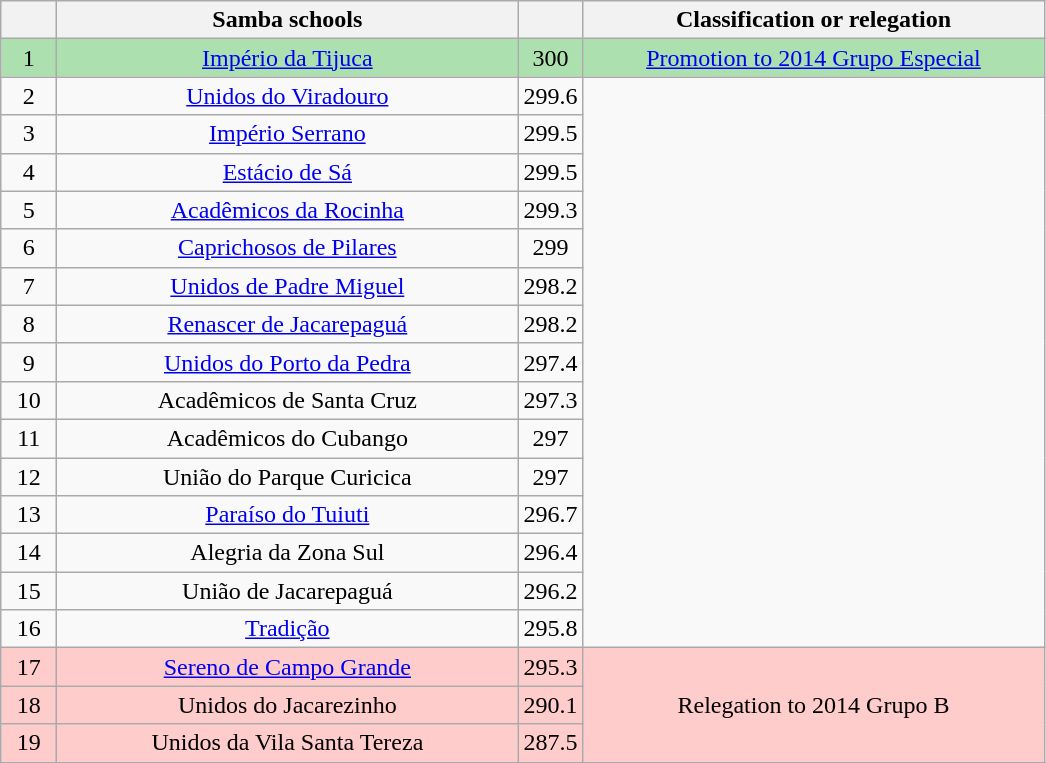<table class="wikitable">
<tr>
<th width="30"></th>
<th width="300">Samba schools</th>
<th width="20"></th>
<th width="300">Classification or relegation</th>
</tr>
<tr align="center">
<td bgcolor=ACE1AF>1</td>
<td bgcolor=ACE1AF><a href='#'>Império da Tijuca</a></td>
<td bgcolor="ACE1AF">300</td>
<td bgcolor=ACE1AF><a href='#'><span>Promotion to 2014 Grupo Especial</span></a></td>
</tr>
<tr align="center">
<td>2</td>
<td><a href='#'>Unidos do Viradouro</a></td>
<td>299.6</td>
<td rowspan="15"></td>
</tr>
<tr align="center">
<td>3</td>
<td><a href='#'>Império Serrano</a></td>
<td>299.5</td>
</tr>
<tr align="center">
<td>4</td>
<td><a href='#'>Estácio de Sá</a></td>
<td>299.5</td>
</tr>
<tr align="center">
<td>5</td>
<td><a href='#'>Acadêmicos da Rocinha</a></td>
<td>299.3</td>
</tr>
<tr align="center">
<td>6</td>
<td><a href='#'>Caprichosos de Pilares</a></td>
<td>299</td>
</tr>
<tr align="center">
<td>7</td>
<td><a href='#'>Unidos de Padre Miguel</a></td>
<td>298.2</td>
</tr>
<tr align="center">
<td>8</td>
<td><a href='#'>Renascer de Jacarepaguá</a></td>
<td>298.2</td>
</tr>
<tr align="center">
<td>9</td>
<td><a href='#'>Unidos do Porto da Pedra</a></td>
<td>297.4</td>
</tr>
<tr align="center">
<td>10</td>
<td>Acadêmicos de Santa Cruz</td>
<td>297.3</td>
</tr>
<tr align="center">
<td>11</td>
<td>Acadêmicos do Cubango</td>
<td>297</td>
</tr>
<tr align="center">
<td>12</td>
<td>União do Parque Curicica</td>
<td>297</td>
</tr>
<tr align="center">
<td>13</td>
<td><a href='#'>Paraíso do Tuiuti</a></td>
<td>296.7</td>
</tr>
<tr align="center">
<td>14</td>
<td>Alegria da Zona Sul</td>
<td>296.4</td>
</tr>
<tr align="center">
<td>15</td>
<td>União de Jacarepaguá</td>
<td>296.2</td>
</tr>
<tr align="center">
<td>16</td>
<td><a href='#'>Tradição</a></td>
<td>295.8</td>
</tr>
<tr align="center">
<td bgcolor=FFCCCC>17</td>
<td bgcolor=FFCCCC><a href='#'>Sereno de Campo Grande</a></td>
<td bgcolor="FFCCCC">295.3</td>
<td rowspan="3" bgcolor=FFCCCC><span>Relegation to 2014 Grupo B</span></td>
</tr>
<tr align="center">
<td bgcolor=FFCCCC>18</td>
<td bgcolor=FFCCCC>Unidos do Jacarezinho</td>
<td bgcolor="FFCCCC">290.1</td>
</tr>
<tr align="center">
<td bgcolor=FFCCCC>19</td>
<td bgcolor=FFCCCC>Unidos da Vila Santa Tereza</td>
<td bgcolor="FFCCCC">287.5</td>
</tr>
</table>
